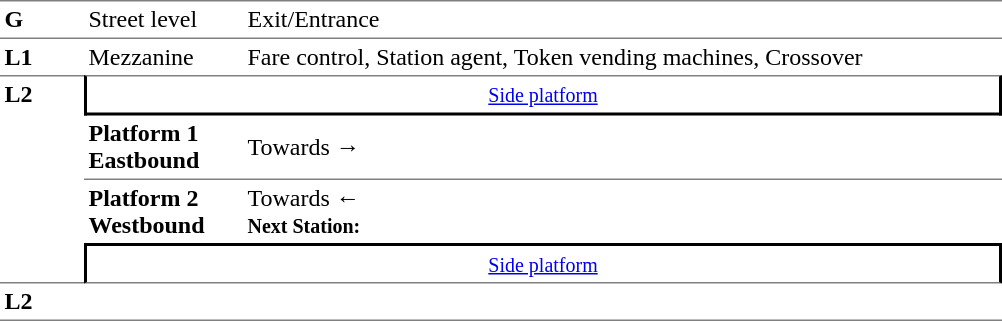<table border="0" cellspacing="0" cellpadding="3">
<tr>
<td style="border-bottom:solid 1px gray;border-top:solid 1px gray;" width="50" valign="top"><strong>G</strong></td>
<td style="border-top:solid 1px gray;border-bottom:solid 1px gray;" width="100" valign="top">Street level</td>
<td style="border-top:solid 1px gray;border-bottom:solid 1px gray;" width="500" valign="top">Exit/Entrance</td>
</tr>
<tr>
<td valign="top"><strong>L1</strong></td>
<td valign="top">Mezzanine</td>
<td valign="top">Fare control, Station agent, Token vending machines, Crossover</td>
</tr>
<tr>
<td rowspan="4" style="border-top:solid 1px gray;border-bottom:solid 1px gray;" width="50" valign="top"><strong>L2</strong></td>
<td colspan="2" style="border-top:solid 1px gray;border-right:solid 2px black;border-left:solid 2px black;border-bottom:solid 2px black;text-align:center;"><small><a href='#'>Side platform</a></small></td>
</tr>
<tr>
<td style="border-bottom:solid 1px gray;" width="100"><span><strong>Platform 1</strong><br><strong>Eastbound</strong></span></td>
<td style="border-bottom:solid 1px gray;" width="500">Towards →  </td>
</tr>
<tr>
<td><span><strong>Platform 2</strong><br><strong>Westbound</strong></span></td>
<td>Towards ←  <br><small><strong>Next Station:</strong>  </small></td>
</tr>
<tr>
<td colspan="2" style="border-top:solid 2px black;border-right:solid 2px black;border-left:solid 2px black;border-bottom:solid 1px gray;" align="center"><small><a href='#'>Side platform</a></small></td>
</tr>
<tr>
<td rowspan="2" style="border-bottom:solid 1px gray;" width="50" valign="top"><strong>L2</strong></td>
<td style="border-bottom:solid 1px gray;" width="100"></td>
<td style="border-bottom:solid 1px gray;" width="500"></td>
</tr>
<tr>
</tr>
</table>
